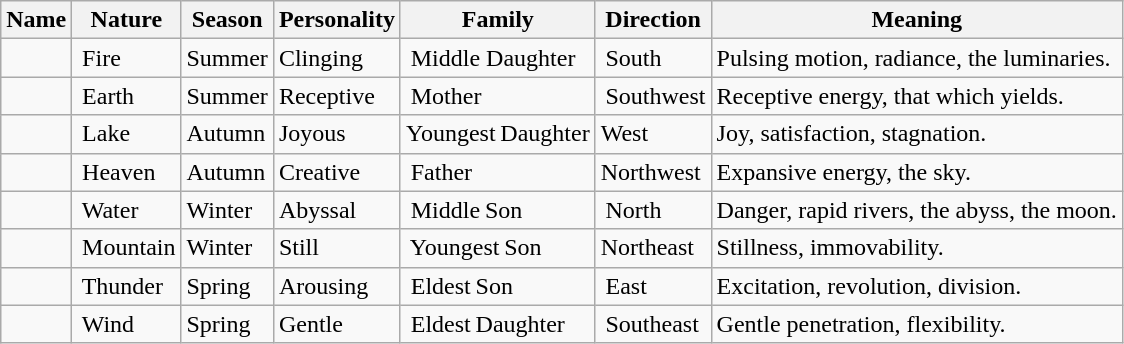<table class="wikitable">
<tr>
<th>Name<br></th>
<th>Nature<br></th>
<th>Season<br></th>
<th>Personality<br></th>
<th>Family<br></th>
<th>Direction<br></th>
<th>Meaning<br></th>
</tr>
<tr>
<td></td>
<td> Fire</td>
<td>Summer</td>
<td>Clinging</td>
<td> Middle Daughter</td>
<td> South</td>
<td> Pulsing motion, radiance, the luminaries.</td>
</tr>
<tr>
<td></td>
<td> Earth</td>
<td>Summer</td>
<td>Receptive</td>
<td> Mother</td>
<td> Southwest</td>
<td> Receptive energy, that which yields.</td>
</tr>
<tr>
<td></td>
<td> Lake</td>
<td>Autumn</td>
<td>Joyous</td>
<td>Youngest Daughter</td>
<td>West</td>
<td> Joy, satisfaction, stagnation.</td>
</tr>
<tr>
<td></td>
<td> Heaven</td>
<td>Autumn</td>
<td>Creative</td>
<td> Father</td>
<td> Northwest</td>
<td> Expansive energy, the sky.</td>
</tr>
<tr>
<td></td>
<td> Water</td>
<td>Winter</td>
<td>Abyssal</td>
<td> Middle Son</td>
<td> North</td>
<td> Danger, rapid rivers, the abyss, the moon.</td>
</tr>
<tr>
<td></td>
<td> Mountain</td>
<td>Winter</td>
<td>Still</td>
<td> Youngest Son</td>
<td>Northeast</td>
<td> Stillness, immovability.</td>
</tr>
<tr>
<td></td>
<td> Thunder</td>
<td>Spring</td>
<td>Arousing</td>
<td> Eldest Son</td>
<td> East</td>
<td> Excitation, revolution, division.</td>
</tr>
<tr>
<td></td>
<td> Wind</td>
<td>Spring</td>
<td>Gentle</td>
<td> Eldest Daughter</td>
<td> Southeast</td>
<td> Gentle penetration, flexibility.</td>
</tr>
</table>
